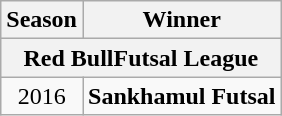<table class="wikitable" style="text-align: center">
<tr>
<th>Season</th>
<th>Winner</th>
</tr>
<tr>
<th colspan="2">Red BullFutsal League</th>
</tr>
<tr>
<td>2016</td>
<td><strong>Sankhamul Futsal</strong></td>
</tr>
</table>
